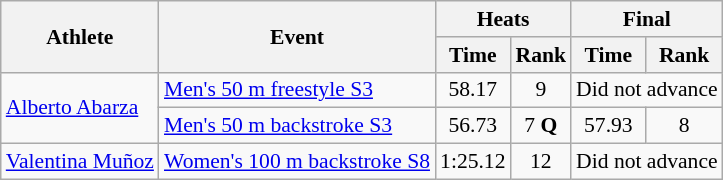<table class=wikitable style="font-size:90%">
<tr>
<th rowspan="2">Athlete</th>
<th rowspan="2">Event</th>
<th colspan="2">Heats</th>
<th colspan="2">Final</th>
</tr>
<tr>
<th>Time</th>
<th>Rank</th>
<th>Time</th>
<th>Rank</th>
</tr>
<tr align=center>
<td rowspan=2 align=left><a href='#'>Alberto Abarza</a></td>
<td align=left><a href='#'>Men's 50 m freestyle S3</a></td>
<td>58.17</td>
<td>9</td>
<td colspan=2>Did not advance</td>
</tr>
<tr align=center>
<td align=left><a href='#'>Men's 50 m backstroke S3</a></td>
<td>56.73</td>
<td>7 <strong>Q</strong></td>
<td>57.93</td>
<td>8</td>
</tr>
<tr align=center>
<td align=left><a href='#'>Valentina Muñoz</a></td>
<td align=left><a href='#'>Women's 100 m backstroke S8</a></td>
<td>1:25.12</td>
<td>12</td>
<td colspan=2>Did not advance</td>
</tr>
</table>
